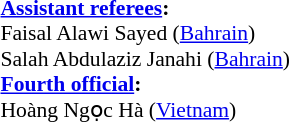<table width=50% style="font-size:90%;">
<tr>
<td><br><strong><a href='#'>Assistant referees</a>:</strong>
<br>Faisal Alawi Sayed (<a href='#'>Bahrain</a>)
<br>Salah Abdulaziz Janahi (<a href='#'>Bahrain</a>)
<br><strong><a href='#'>Fourth official</a>:</strong>
<br>Hoàng Ngọc Hà (<a href='#'>Vietnam</a>)</td>
</tr>
</table>
